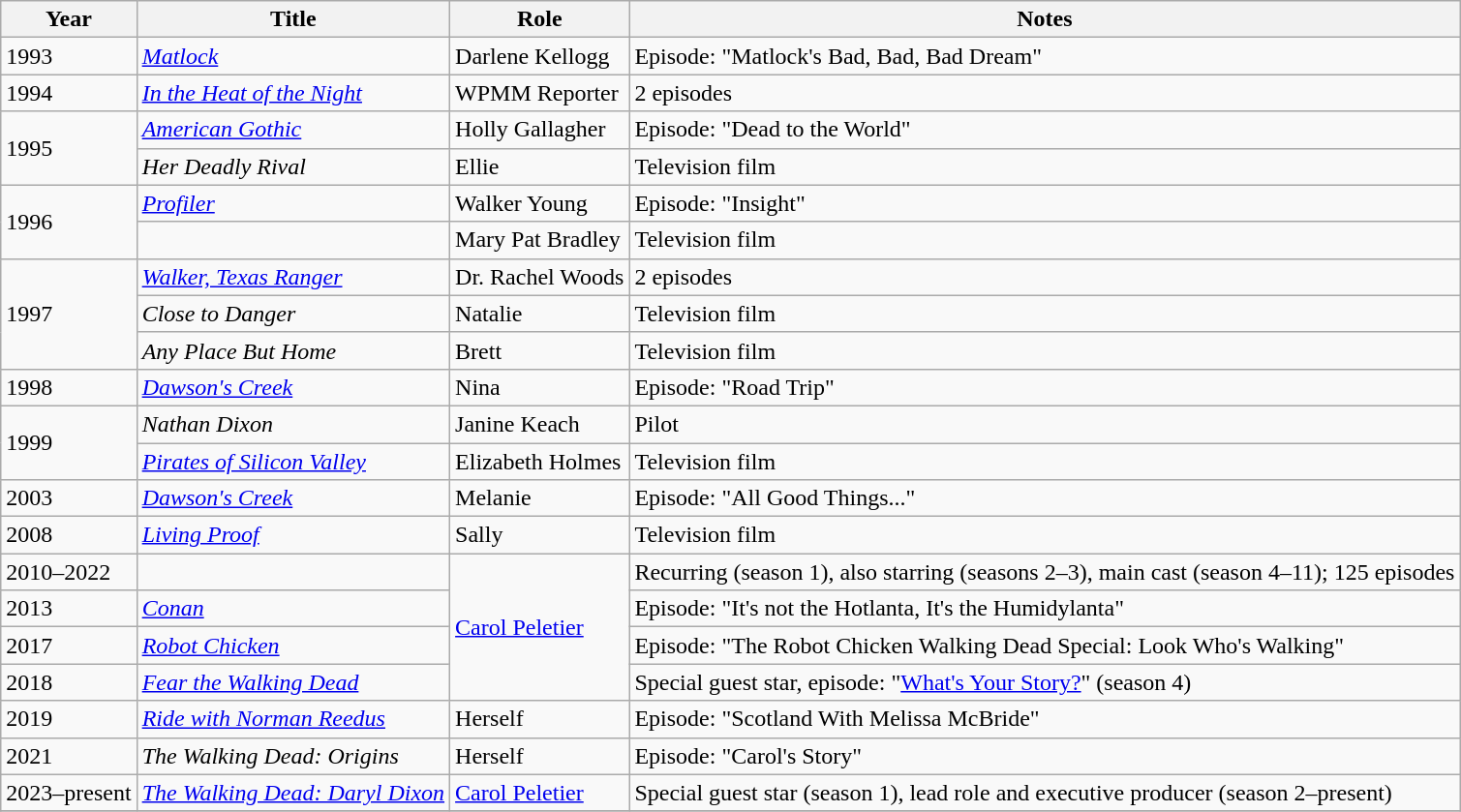<table class="wikitable sortable">
<tr>
<th>Year</th>
<th>Title</th>
<th>Role</th>
<th class="unsortable">Notes</th>
</tr>
<tr>
<td>1993</td>
<td><em><a href='#'>Matlock</a></em></td>
<td>Darlene Kellogg</td>
<td>Episode: "Matlock's Bad, Bad, Bad Dream"</td>
</tr>
<tr>
<td>1994</td>
<td><em><a href='#'>In the Heat of the Night</a></em></td>
<td>WPMM Reporter</td>
<td>2 episodes</td>
</tr>
<tr>
<td rowspan="2">1995</td>
<td><em><a href='#'>American Gothic</a></em></td>
<td>Holly Gallagher</td>
<td>Episode: "Dead to the World"</td>
</tr>
<tr>
<td><em>Her Deadly Rival</em></td>
<td>Ellie</td>
<td>Television film</td>
</tr>
<tr>
<td rowspan="2">1996</td>
<td><em><a href='#'>Profiler</a></em></td>
<td>Walker Young</td>
<td>Episode: "Insight"</td>
</tr>
<tr>
<td><em></em></td>
<td>Mary Pat Bradley</td>
<td>Television film</td>
</tr>
<tr>
<td rowspan="3">1997</td>
<td><em><a href='#'>Walker, Texas Ranger</a></em></td>
<td>Dr. Rachel Woods</td>
<td>2 episodes</td>
</tr>
<tr>
<td><em>Close to Danger</em></td>
<td>Natalie</td>
<td>Television film</td>
</tr>
<tr>
<td><em>Any Place But Home</em></td>
<td>Brett</td>
<td>Television film</td>
</tr>
<tr>
<td>1998</td>
<td><em><a href='#'>Dawson's Creek</a></em></td>
<td>Nina</td>
<td>Episode: "Road Trip"</td>
</tr>
<tr>
<td rowspan="2">1999</td>
<td><em>Nathan Dixon</em></td>
<td>Janine Keach</td>
<td>Pilot</td>
</tr>
<tr>
<td><em><a href='#'>Pirates of Silicon Valley</a></em></td>
<td>Elizabeth Holmes</td>
<td>Television film</td>
</tr>
<tr>
<td>2003</td>
<td><em><a href='#'>Dawson's Creek</a></em></td>
<td>Melanie</td>
<td>Episode: "All Good Things..."</td>
</tr>
<tr>
<td>2008</td>
<td><em><a href='#'>Living Proof</a></em></td>
<td>Sally</td>
<td>Television film</td>
</tr>
<tr>
<td>2010–2022</td>
<td><em></em></td>
<td rowspan="4"><a href='#'>Carol Peletier</a></td>
<td>Recurring (season 1), also starring (seasons 2–3), main cast (season 4–11); 125 episodes</td>
</tr>
<tr>
<td>2013</td>
<td><em><a href='#'>Conan</a></em></td>
<td>Episode: "It's not the Hotlanta, It's the Humidylanta"</td>
</tr>
<tr>
<td>2017</td>
<td><em><a href='#'>Robot Chicken</a></em></td>
<td>Episode: "The Robot Chicken Walking Dead Special: Look Who's Walking"</td>
</tr>
<tr>
<td>2018</td>
<td><em><a href='#'>Fear the Walking Dead</a></em></td>
<td>Special guest star, episode: "<a href='#'>What's Your Story?</a>" (season 4)</td>
</tr>
<tr>
<td>2019</td>
<td><em><a href='#'>Ride with Norman Reedus</a></em></td>
<td>Herself</td>
<td>Episode: "Scotland With Melissa McBride"</td>
</tr>
<tr>
<td>2021</td>
<td><em>The Walking Dead: Origins</em></td>
<td>Herself</td>
<td>Episode: "Carol's Story"</td>
</tr>
<tr>
<td>2023–present</td>
<td><em><a href='#'>The Walking Dead: Daryl Dixon</a></em></td>
<td><a href='#'>Carol Peletier</a></td>
<td>Special guest star (season 1), lead role and executive producer (season 2–present)</td>
</tr>
<tr>
</tr>
</table>
